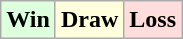<table class="wikitable">
<tr>
<td bgcolor="#ddffdd"><strong>Win</strong></td>
<td bgcolor="#ffffdd"><strong>Draw</strong></td>
<td bgcolor="#ffdddd"><strong>Loss</strong></td>
</tr>
</table>
